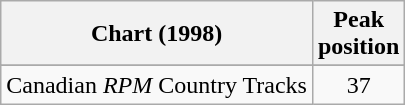<table class="wikitable sortable">
<tr>
<th align="left">Chart (1998)</th>
<th align="center">Peak<br>position</th>
</tr>
<tr>
</tr>
<tr>
<td align="left">Canadian <em>RPM</em> Country Tracks</td>
<td align="center">37</td>
</tr>
</table>
